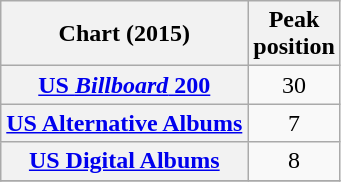<table class="wikitable sortable plainrowheaders" style="text-align:center;">
<tr>
<th scope="col">Chart (2015)</th>
<th scope="col">Peak<br>position</th>
</tr>
<tr>
<th scope="row"><a href='#'>US <em>Billboard</em> 200</a></th>
<td>30</td>
</tr>
<tr>
<th scope="row"><a href='#'>US Alternative Albums</a></th>
<td>7</td>
</tr>
<tr>
<th scope="row"><a href='#'>US Digital Albums</a></th>
<td>8</td>
</tr>
<tr>
</tr>
</table>
